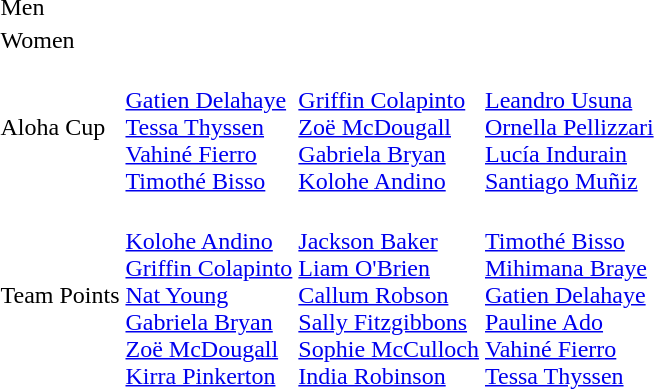<table>
<tr>
<td>Men</td>
<td></td>
<td></td>
<td></td>
</tr>
<tr>
<td>Women</td>
<td></td>
<td></td>
<td></td>
</tr>
<tr>
<td>Aloha Cup</td>
<td><br><a href='#'>Gatien Delahaye</a><br><a href='#'>Tessa Thyssen</a><br><a href='#'>Vahiné Fierro</a><br><a href='#'>Timothé Bisso</a></td>
<td><br><a href='#'>Griffin Colapinto</a><br><a href='#'>Zoë McDougall</a><br><a href='#'>Gabriela Bryan</a><br><a href='#'>Kolohe Andino</a></td>
<td><br><a href='#'>Leandro Usuna</a><br><a href='#'>Ornella Pellizzari</a><br><a href='#'>Lucía Indurain</a><br><a href='#'>Santiago Muñiz</a></td>
</tr>
<tr>
<td>Team Points</td>
<td><br><a href='#'>Kolohe Andino</a><br><a href='#'>Griffin Colapinto</a><br><a href='#'>Nat Young</a><br><a href='#'>Gabriela Bryan</a><br><a href='#'>Zoë McDougall</a><br><a href='#'>Kirra Pinkerton</a></td>
<td><br><a href='#'>Jackson Baker</a><br><a href='#'>Liam O'Brien</a><br><a href='#'>Callum Robson</a><br><a href='#'>Sally Fitzgibbons</a><br><a href='#'>Sophie McCulloch</a><br><a href='#'>India Robinson</a></td>
<td><br><a href='#'>Timothé Bisso</a><br><a href='#'>Mihimana Braye</a><br><a href='#'>Gatien Delahaye</a><br><a href='#'>Pauline Ado</a><br><a href='#'>Vahiné Fierro</a><br><a href='#'>Tessa Thyssen</a></td>
</tr>
</table>
